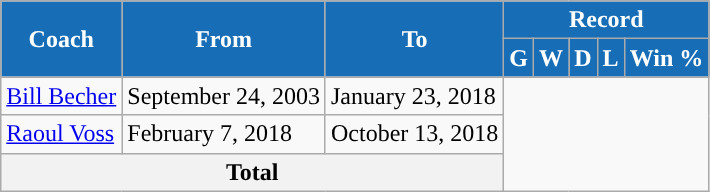<table class="wikitable" style="text-align: center">
<tr>
<th rowspan=2! style="color:white; background:#176DB6;width=150">Coach</th>
<th rowspan=2! style="color:white; background:#176DB6;width=120">From</th>
<th rowspan=2! style="color:white; background:#176DB6;width=120">To</th>
<th colspan=7! style="color:white; background:#176DB6;">Record</th>
</tr>
<tr>
<th style="color:white; background:#176DB6;width=40">G</th>
<th style="color:white; background:#176DB6;width=40">W</th>
<th style="color:white; background:#176DB6;width=40">D</th>
<th style="color:white; background:#176DB6;width=40">L</th>
<th style="color:white; background:#176DB6;width=50">Win %</th>
</tr>
<tr>
<td align=left> <a href='#'>Bill Becher</a></td>
<td align=left>September 24, 2003</td>
<td align=left>January 23, 2018<br></td>
</tr>
<tr>
<td align=left> <a href='#'>Raoul Voss</a></td>
<td align=left>February 7, 2018</td>
<td align=left>October 13, 2018<br></td>
</tr>
<tr>
<th colspan="3">Total<br></th>
</tr>
</table>
